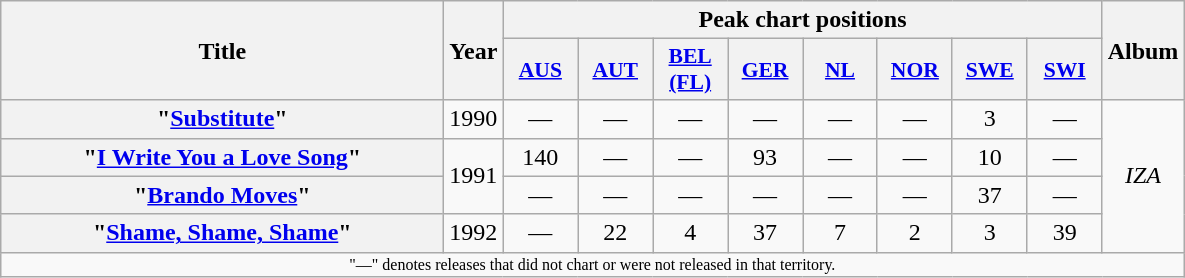<table class="wikitable plainrowheaders" style="text-align:center;" border="1">
<tr>
<th scope="col" rowspan="2" style="width:18em;">Title</th>
<th scope="col" rowspan="2">Year</th>
<th scope="col" colspan="8">Peak chart positions</th>
<th scope="col" rowspan="2">Album</th>
</tr>
<tr>
<th scope="col" style="width:3em;font-size:90%;"><a href='#'>AUS</a><br></th>
<th scope="col" style="width:3em;font-size:90%;"><a href='#'>AUT</a><br></th>
<th scope="col" style="width:3em;font-size:90%;"><a href='#'>BEL<br>(FL)</a><br></th>
<th scope="col" style="width:3em;font-size:90%;"><a href='#'>GER</a><br></th>
<th scope="col" style="width:3em;font-size:90%;"><a href='#'>NL</a><br></th>
<th scope="col" style="width:3em;font-size:90%;"><a href='#'>NOR</a><br></th>
<th scope="col" style="width:3em;font-size:90%;"><a href='#'>SWE</a><br></th>
<th scope="col" style="width:3em;font-size:90%;"><a href='#'>SWI</a><br></th>
</tr>
<tr>
<th scope="row">"<a href='#'>Substitute</a>"</th>
<td>1990</td>
<td>—</td>
<td>—</td>
<td>—</td>
<td>—</td>
<td>—</td>
<td>—</td>
<td>3</td>
<td>—</td>
<td rowspan="4"><em>IZA</em></td>
</tr>
<tr>
<th scope="row">"<a href='#'>I Write You a Love Song</a>"</th>
<td rowspan="2">1991</td>
<td>140</td>
<td>—</td>
<td>—</td>
<td>93</td>
<td>—</td>
<td>—</td>
<td>10</td>
<td>—</td>
</tr>
<tr>
<th scope="row">"<a href='#'>Brando Moves</a>"</th>
<td>—</td>
<td>—</td>
<td>—</td>
<td>—</td>
<td>—</td>
<td>—</td>
<td>37</td>
<td>—</td>
</tr>
<tr>
<th scope="row">"<a href='#'>Shame, Shame, Shame</a>"</th>
<td>1992</td>
<td>—</td>
<td>22</td>
<td>4</td>
<td>37</td>
<td>7</td>
<td>2</td>
<td>3</td>
<td>39</td>
</tr>
<tr>
<td align="center" colspan="15" style="font-size:8pt">"—" denotes releases that did not chart or were not released in that territory.</td>
</tr>
</table>
